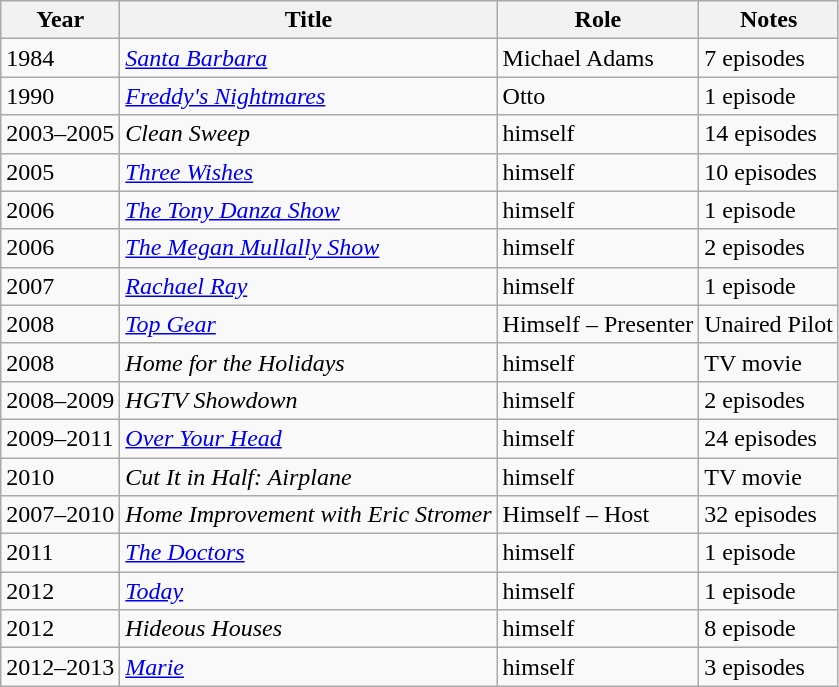<table class="wikitable sortable">
<tr>
<th>Year</th>
<th>Title</th>
<th>Role</th>
<th class="unsortable">Notes</th>
</tr>
<tr>
<td>1984</td>
<td><em><a href='#'>Santa Barbara</a></em></td>
<td>Michael Adams</td>
<td>7 episodes</td>
</tr>
<tr>
<td>1990</td>
<td><em><a href='#'>Freddy's Nightmares</a></em></td>
<td>Otto</td>
<td>1 episode</td>
</tr>
<tr>
<td>2003–2005</td>
<td><em>Clean Sweep</em></td>
<td>himself</td>
<td>14 episodes</td>
</tr>
<tr>
<td>2005</td>
<td><em><a href='#'>Three Wishes</a></em></td>
<td>himself</td>
<td>10 episodes</td>
</tr>
<tr>
<td>2006</td>
<td><em><a href='#'>The Tony Danza Show</a></em></td>
<td>himself</td>
<td>1 episode</td>
</tr>
<tr>
<td>2006</td>
<td><em><a href='#'>The Megan Mullally Show</a></em></td>
<td>himself</td>
<td>2 episodes</td>
</tr>
<tr>
<td>2007</td>
<td><em><a href='#'>Rachael Ray</a></em></td>
<td>himself</td>
<td>1 episode</td>
</tr>
<tr>
<td>2008</td>
<td><em><a href='#'>Top Gear</a></em></td>
<td>Himself – Presenter</td>
<td>Unaired Pilot</td>
</tr>
<tr>
<td>2008</td>
<td><em>Home for the Holidays</em></td>
<td>himself</td>
<td>TV movie</td>
</tr>
<tr>
<td>2008–2009</td>
<td><em>HGTV Showdown</em></td>
<td>himself</td>
<td>2 episodes</td>
</tr>
<tr>
<td>2009–2011</td>
<td><em><a href='#'>Over Your Head</a></em></td>
<td>himself</td>
<td>24 episodes</td>
</tr>
<tr>
<td>2010</td>
<td><em>Cut It in Half: Airplane</em></td>
<td>himself</td>
<td>TV movie</td>
</tr>
<tr>
<td>2007–2010</td>
<td><em>Home Improvement with Eric Stromer</em></td>
<td>Himself – Host</td>
<td>32 episodes</td>
</tr>
<tr>
<td>2011</td>
<td><em><a href='#'>The Doctors</a></em></td>
<td>himself</td>
<td>1 episode</td>
</tr>
<tr>
<td>2012</td>
<td><em><a href='#'>Today</a></em></td>
<td>himself</td>
<td>1 episode</td>
</tr>
<tr>
<td>2012</td>
<td><em>Hideous Houses</em></td>
<td>himself</td>
<td>8 episode</td>
</tr>
<tr>
<td>2012–2013</td>
<td><em><a href='#'>Marie</a></em></td>
<td>himself</td>
<td>3 episodes</td>
</tr>
</table>
